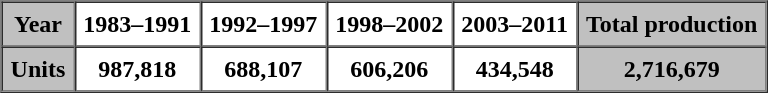<table border="1" cellpadding="5" cellspacing="0" align="center">
<tr>
<th style="background:#C0C0C0;">Year</th>
<th>1983–1991</th>
<th>1992–1997</th>
<th>1998–2002</th>
<th>2003–2011</th>
<th style="background:#C0C0C0;">Total production</th>
</tr>
<tr>
<th style="background:#C0C0C0;">Units</th>
<th>987,818</th>
<th>688,107</th>
<th>606,206</th>
<th>434,548</th>
<th style="background:#C0C0C0;">2,716,679</th>
</tr>
</table>
